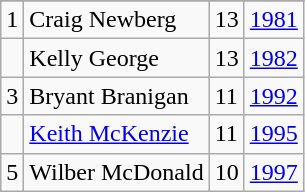<table class="wikitable">
<tr>
</tr>
<tr>
<td>1</td>
<td>Craig Newberg</td>
<td>13</td>
<td><a href='#'>1981</a></td>
</tr>
<tr>
<td></td>
<td>Kelly George</td>
<td>13</td>
<td><a href='#'>1982</a></td>
</tr>
<tr>
<td>3</td>
<td>Bryant Branigan</td>
<td>11</td>
<td><a href='#'>1992</a></td>
</tr>
<tr>
<td></td>
<td><a href='#'>Keith McKenzie</a></td>
<td>11</td>
<td><a href='#'>1995</a></td>
</tr>
<tr>
<td>5</td>
<td>Wilber McDonald</td>
<td>10</td>
<td><a href='#'>1997</a></td>
</tr>
</table>
